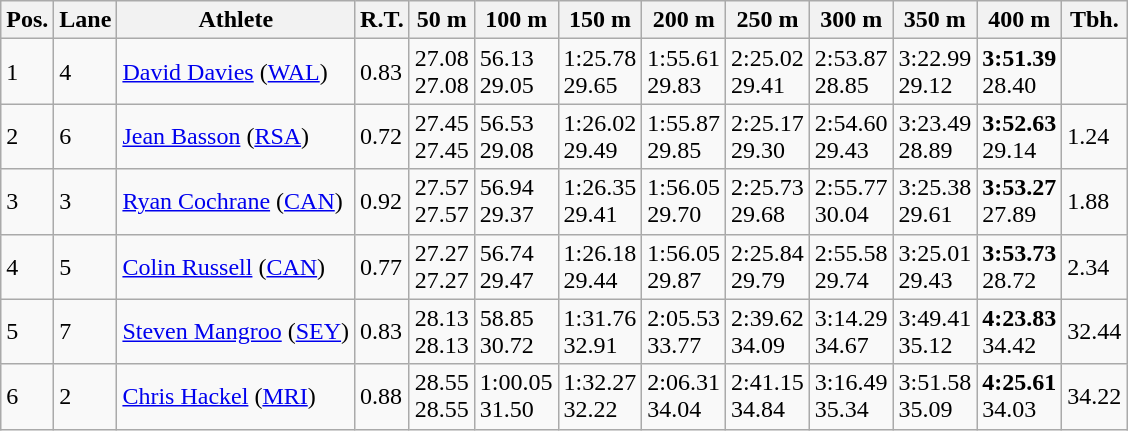<table class="wikitable">
<tr>
<th>Pos.</th>
<th>Lane</th>
<th>Athlete</th>
<th>R.T.</th>
<th>50 m</th>
<th>100 m</th>
<th>150 m</th>
<th>200 m</th>
<th>250 m</th>
<th>300 m</th>
<th>350 m</th>
<th>400 m</th>
<th>Tbh.</th>
</tr>
<tr>
<td>1</td>
<td>4</td>
<td> <a href='#'>David Davies</a> (<a href='#'>WAL</a>)</td>
<td>0.83</td>
<td>27.08<br>27.08</td>
<td>56.13<br>29.05</td>
<td>1:25.78<br>29.65</td>
<td>1:55.61<br>29.83</td>
<td>2:25.02<br>29.41</td>
<td>2:53.87<br>28.85</td>
<td>3:22.99<br>29.12</td>
<td><strong>3:51.39</strong><br>28.40</td>
<td> </td>
</tr>
<tr>
<td>2</td>
<td>6</td>
<td> <a href='#'>Jean Basson</a> (<a href='#'>RSA</a>)</td>
<td>0.72</td>
<td>27.45<br>27.45</td>
<td>56.53<br>29.08</td>
<td>1:26.02<br>29.49</td>
<td>1:55.87<br>29.85</td>
<td>2:25.17<br>29.30</td>
<td>2:54.60<br>29.43</td>
<td>3:23.49<br>28.89</td>
<td><strong>3:52.63</strong><br>29.14</td>
<td>1.24</td>
</tr>
<tr>
<td>3</td>
<td>3</td>
<td> <a href='#'>Ryan Cochrane</a> (<a href='#'>CAN</a>)</td>
<td>0.92</td>
<td>27.57<br>27.57</td>
<td>56.94<br>29.37</td>
<td>1:26.35<br>29.41</td>
<td>1:56.05<br>29.70</td>
<td>2:25.73<br>29.68</td>
<td>2:55.77<br>30.04</td>
<td>3:25.38<br>29.61</td>
<td><strong>3:53.27</strong><br>27.89</td>
<td>1.88</td>
</tr>
<tr>
<td>4</td>
<td>5</td>
<td> <a href='#'>Colin Russell</a> (<a href='#'>CAN</a>)</td>
<td>0.77</td>
<td>27.27<br>27.27</td>
<td>56.74<br>29.47</td>
<td>1:26.18<br>29.44</td>
<td>1:56.05<br>29.87</td>
<td>2:25.84<br>29.79</td>
<td>2:55.58<br>29.74</td>
<td>3:25.01<br>29.43</td>
<td><strong>3:53.73</strong><br>28.72</td>
<td>2.34</td>
</tr>
<tr>
<td>5</td>
<td>7</td>
<td> <a href='#'>Steven Mangroo</a> (<a href='#'>SEY</a>)</td>
<td>0.83</td>
<td>28.13<br>28.13</td>
<td>58.85<br>30.72</td>
<td>1:31.76<br>32.91</td>
<td>2:05.53<br>33.77</td>
<td>2:39.62<br>34.09</td>
<td>3:14.29<br>34.67</td>
<td>3:49.41<br>35.12</td>
<td><strong>4:23.83</strong><br>34.42</td>
<td>32.44</td>
</tr>
<tr>
<td>6</td>
<td>2</td>
<td> <a href='#'>Chris Hackel</a> (<a href='#'>MRI</a>)</td>
<td>0.88</td>
<td>28.55<br>28.55</td>
<td>1:00.05<br>31.50</td>
<td>1:32.27<br>32.22</td>
<td>2:06.31<br>34.04</td>
<td>2:41.15<br>34.84</td>
<td>3:16.49<br>35.34</td>
<td>3:51.58<br>35.09</td>
<td><strong>4:25.61</strong><br>34.03</td>
<td>34.22</td>
</tr>
</table>
